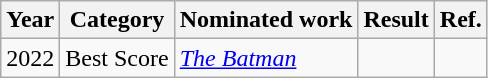<table class="wikitable">
<tr>
<th>Year</th>
<th>Category</th>
<th>Nominated work</th>
<th>Result</th>
<th>Ref.</th>
</tr>
<tr>
<td>2022</td>
<td>Best Score</td>
<td><em><a href='#'>The Batman</a></em></td>
<td></td>
<td align="center"></td>
</tr>
</table>
